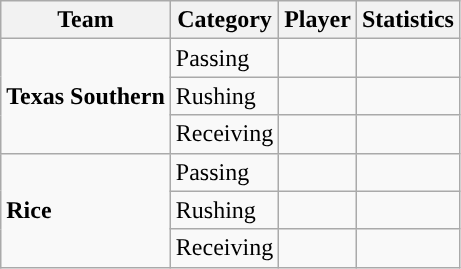<table class="wikitable" style="float: left;">
<tr>
<th>Team</th>
<th>Category</th>
<th>Player</th>
<th>Statistics</th>
</tr>
<tr>
<td rowspan=3><strong>Texas Southern</strong></td>
<td>Passing</td>
<td> </td>
<td> </td>
</tr>
<tr>
<td>Rushing</td>
<td> </td>
<td> </td>
</tr>
<tr>
<td>Receiving</td>
<td> </td>
<td> </td>
</tr>
<tr>
<td rowspan=3><strong>Rice</strong></td>
<td>Passing</td>
<td> </td>
<td> </td>
</tr>
<tr>
<td>Rushing</td>
<td> </td>
<td> </td>
</tr>
<tr>
<td>Receiving</td>
<td> </td>
<td> </td>
</tr>
</table>
